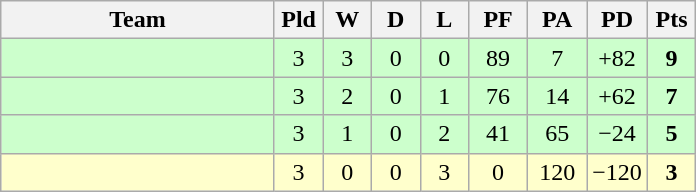<table class="wikitable" style="text-align:center;">
<tr>
<th width=175>Team</th>
<th width=25 abbr="Played">Pld</th>
<th width=25 abbr="Won">W</th>
<th width=25 abbr="Drawn">D</th>
<th width=25 abbr="Lost">L</th>
<th width=32 abbr="Points for">PF</th>
<th width=32 abbr="Points against">PA</th>
<th width=32 abbr="Points difference">PD</th>
<th width=25 abbr="Points">Pts</th>
</tr>
<tr bgcolor=ccffcc>
<td align=left></td>
<td>3</td>
<td>3</td>
<td>0</td>
<td>0</td>
<td>89</td>
<td>7</td>
<td>+82</td>
<td><strong>9</strong></td>
</tr>
<tr bgcolor=ccffcc>
<td align=left></td>
<td>3</td>
<td>2</td>
<td>0</td>
<td>1</td>
<td>76</td>
<td>14</td>
<td>+62</td>
<td><strong>7</strong></td>
</tr>
<tr bgcolor=ccffcc>
<td align=left></td>
<td>3</td>
<td>1</td>
<td>0</td>
<td>2</td>
<td>41</td>
<td>65</td>
<td>−24</td>
<td><strong>5</strong></td>
</tr>
<tr bgcolor=ffffcc>
<td align=left></td>
<td>3</td>
<td>0</td>
<td>0</td>
<td>3</td>
<td>0</td>
<td>120</td>
<td>−120</td>
<td><strong>3</strong></td>
</tr>
</table>
